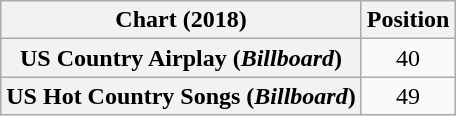<table class="wikitable sortable plainrowheaders" style="text-align:center">
<tr>
<th>Chart (2018)</th>
<th>Position</th>
</tr>
<tr>
<th scope="row">US Country Airplay (<em>Billboard</em>)</th>
<td>40</td>
</tr>
<tr>
<th scope="row">US Hot Country Songs (<em>Billboard</em>)</th>
<td>49</td>
</tr>
</table>
